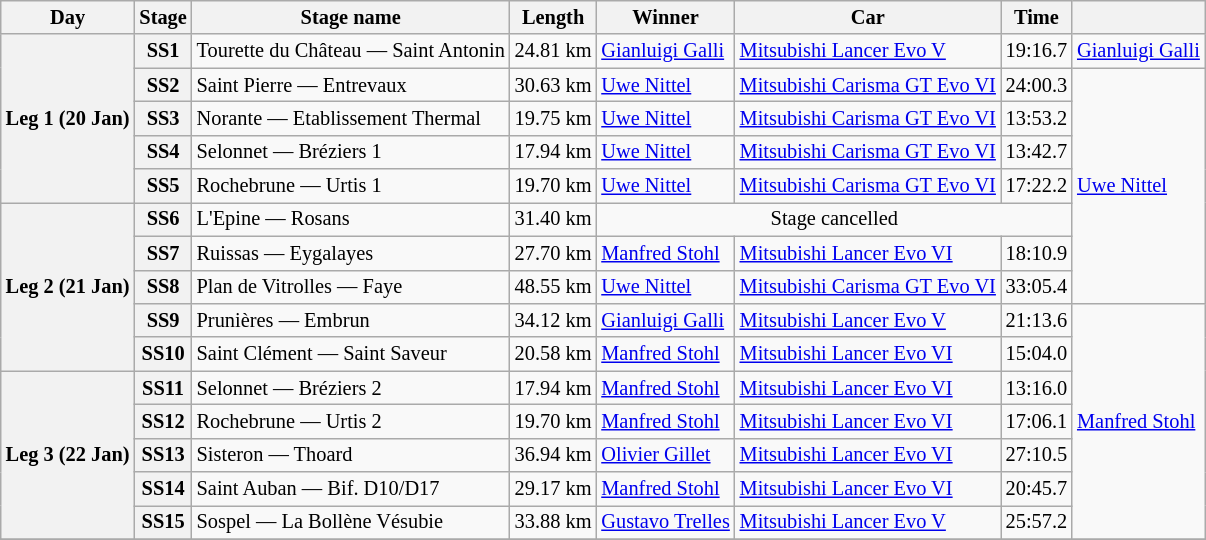<table class="wikitable" style="font-size: 85%;">
<tr>
<th>Day</th>
<th>Stage</th>
<th>Stage name</th>
<th>Length</th>
<th>Winner</th>
<th>Car</th>
<th>Time</th>
<th></th>
</tr>
<tr>
<th rowspan="5">Leg 1 (20 Jan)</th>
<th>SS1</th>
<td>Tourette du Château — Saint Antonin</td>
<td align="center">24.81 km</td>
<td> <a href='#'>Gianluigi Galli</a></td>
<td><a href='#'>Mitsubishi Lancer Evo V</a></td>
<td>19:16.7</td>
<td rowspan="1"> <a href='#'>Gianluigi Galli</a></td>
</tr>
<tr>
<th>SS2</th>
<td>Saint Pierre — Entrevaux</td>
<td align="center">30.63 km</td>
<td> <a href='#'>Uwe Nittel</a></td>
<td><a href='#'>Mitsubishi Carisma GT Evo VI</a></td>
<td>24:00.3</td>
<td rowspan="7"> <a href='#'>Uwe Nittel</a></td>
</tr>
<tr>
<th>SS3</th>
<td>Norante — Etablissement Thermal</td>
<td align="center">19.75 km</td>
<td> <a href='#'>Uwe Nittel</a></td>
<td><a href='#'>Mitsubishi Carisma GT Evo VI</a></td>
<td>13:53.2</td>
</tr>
<tr>
<th>SS4</th>
<td>Selonnet — Bréziers 1</td>
<td align="center">17.94 km</td>
<td> <a href='#'>Uwe Nittel</a></td>
<td><a href='#'>Mitsubishi Carisma GT Evo VI</a></td>
<td>13:42.7</td>
</tr>
<tr>
<th>SS5</th>
<td>Rochebrune — Urtis 1</td>
<td align="center">19.70 km</td>
<td> <a href='#'>Uwe Nittel</a></td>
<td><a href='#'>Mitsubishi Carisma GT Evo VI</a></td>
<td>17:22.2</td>
</tr>
<tr>
<th rowspan="5">Leg 2 (21 Jan)</th>
<th>SS6</th>
<td>L'Epine — Rosans</td>
<td align="center">31.40 km</td>
<td colspan="3" align="center">Stage cancelled</td>
</tr>
<tr>
<th>SS7</th>
<td>Ruissas — Eygalayes</td>
<td align="center">27.70 km</td>
<td> <a href='#'>Manfred Stohl</a></td>
<td><a href='#'>Mitsubishi Lancer Evo VI</a></td>
<td>18:10.9</td>
</tr>
<tr>
<th>SS8</th>
<td>Plan de Vitrolles — Faye</td>
<td align="center">48.55 km</td>
<td> <a href='#'>Uwe Nittel</a></td>
<td><a href='#'>Mitsubishi Carisma GT Evo VI</a></td>
<td>33:05.4</td>
</tr>
<tr>
<th>SS9</th>
<td>Prunières — Embrun</td>
<td align="center">34.12 km</td>
<td> <a href='#'>Gianluigi Galli</a></td>
<td><a href='#'>Mitsubishi Lancer Evo V</a></td>
<td>21:13.6</td>
<td rowspan="7"> <a href='#'>Manfred Stohl</a></td>
</tr>
<tr>
<th>SS10</th>
<td>Saint Clément — Saint Saveur</td>
<td align="center">20.58 km</td>
<td> <a href='#'>Manfred Stohl</a></td>
<td><a href='#'>Mitsubishi Lancer Evo VI</a></td>
<td>15:04.0</td>
</tr>
<tr>
<th rowspan="5">Leg 3 (22 Jan)</th>
<th>SS11</th>
<td>Selonnet — Bréziers 2</td>
<td align="center">17.94 km</td>
<td> <a href='#'>Manfred Stohl</a></td>
<td><a href='#'>Mitsubishi Lancer Evo VI</a></td>
<td>13:16.0</td>
</tr>
<tr>
<th>SS12</th>
<td>Rochebrune — Urtis 2</td>
<td align="center">19.70 km</td>
<td> <a href='#'>Manfred Stohl</a></td>
<td><a href='#'>Mitsubishi Lancer Evo VI</a></td>
<td>17:06.1</td>
</tr>
<tr>
<th>SS13</th>
<td>Sisteron — Thoard</td>
<td align="center">36.94 km</td>
<td> <a href='#'>Olivier Gillet</a></td>
<td><a href='#'>Mitsubishi Lancer Evo VI</a></td>
<td>27:10.5</td>
</tr>
<tr>
<th>SS14</th>
<td>Saint Auban — Bif. D10/D17</td>
<td align="center">29.17 km</td>
<td> <a href='#'>Manfred Stohl</a></td>
<td><a href='#'>Mitsubishi Lancer Evo VI</a></td>
<td>20:45.7</td>
</tr>
<tr>
<th>SS15</th>
<td>Sospel — La Bollène Vésubie</td>
<td align="center">33.88 km</td>
<td> <a href='#'>Gustavo Trelles</a></td>
<td><a href='#'>Mitsubishi Lancer Evo V</a></td>
<td>25:57.2</td>
</tr>
<tr>
</tr>
</table>
